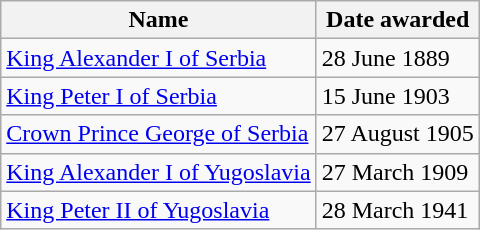<table class="wikitable">
<tr>
<th>Name</th>
<th>Date awarded</th>
</tr>
<tr>
<td><a href='#'>King Alexander I of Serbia</a></td>
<td>28 June 1889</td>
</tr>
<tr>
<td><a href='#'>King Peter I of Serbia</a></td>
<td>15 June 1903</td>
</tr>
<tr>
<td><a href='#'>Crown Prince George of Serbia</a></td>
<td>27 August 1905</td>
</tr>
<tr>
<td><a href='#'>King Alexander I of Yugoslavia</a></td>
<td>27 March 1909</td>
</tr>
<tr>
<td><a href='#'>King Peter II of Yugoslavia</a></td>
<td>28 March 1941</td>
</tr>
</table>
